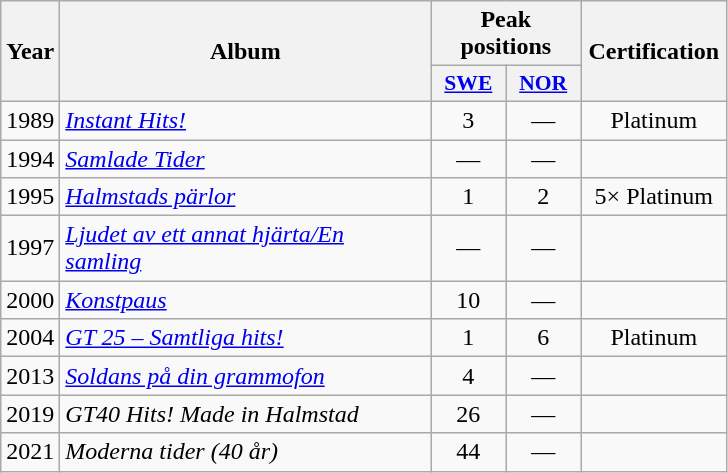<table class="wikitable">
<tr>
<th align="center" rowspan="2" width="10">Year</th>
<th align="center" rowspan="2" width="240">Album</th>
<th align="center" colspan="2" width="20">Peak positions</th>
<th align="center" rowspan="2" width="90">Certification</th>
</tr>
<tr>
<th scope="col" style="width:3em;font-size:90%;"><a href='#'>SWE</a><br></th>
<th scope="col" style="width:3em;font-size:90%;"><a href='#'>NOR</a><br></th>
</tr>
<tr>
<td style="text-align:center;">1989</td>
<td><em><a href='#'>Instant Hits!</a></em></td>
<td style="text-align:center;">3</td>
<td style="text-align:center;">—</td>
<td style="text-align:center;">Platinum</td>
</tr>
<tr>
<td style="text-align:center;">1994</td>
<td><em><a href='#'>Samlade Tider</a></em></td>
<td style="text-align:center;">—</td>
<td style="text-align:center;">—</td>
<td></td>
</tr>
<tr>
<td style="text-align:center;">1995</td>
<td><em><a href='#'>Halmstads pärlor</a></em></td>
<td style="text-align:center;">1</td>
<td style="text-align:center;">2</td>
<td style="text-align:center;">5× Platinum</td>
</tr>
<tr>
<td style="text-align:center;">1997</td>
<td><em><a href='#'>Ljudet av ett annat hjärta/En samling</a></em></td>
<td style="text-align:center;">—</td>
<td style="text-align:center;">—</td>
<td></td>
</tr>
<tr>
<td style="text-align:center;">2000</td>
<td><em><a href='#'>Konstpaus</a></em></td>
<td style="text-align:center;">10</td>
<td style="text-align:center;">—</td>
<td></td>
</tr>
<tr>
<td style="text-align:center;">2004</td>
<td><em><a href='#'>GT 25 – Samtliga hits!</a></em></td>
<td style="text-align:center;">1</td>
<td style="text-align:center;">6</td>
<td style="text-align:center;">Platinum</td>
</tr>
<tr>
<td style="text-align:center;">2013</td>
<td><em><a href='#'>Soldans på din grammofon</a></em></td>
<td style="text-align:center;">4</td>
<td style="text-align:center;">—</td>
<td></td>
</tr>
<tr>
<td style="text-align:center;">2019</td>
<td><em>GT40 Hits! Made in Halmstad</em></td>
<td style="text-align:center;">26<br></td>
<td style="text-align:center;">—</td>
<td></td>
</tr>
<tr>
<td style="text-align:center;">2021</td>
<td><em>Moderna tider (40 år)</em></td>
<td style="text-align:center;">44<br></td>
<td style="text-align:center;">—</td>
<td></td>
</tr>
</table>
